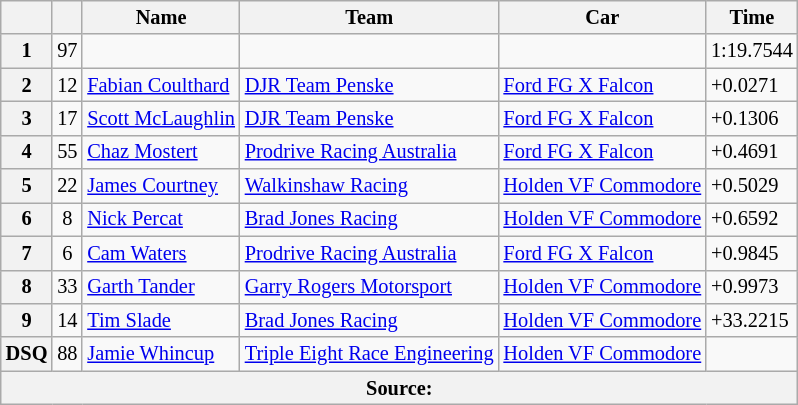<table class="wikitable" style="font-size: 85%">
<tr>
<th></th>
<th></th>
<th>Name</th>
<th>Team</th>
<th>Car</th>
<th>Time</th>
</tr>
<tr>
<th>1</th>
<td style="text-align:center;">97</td>
<td></td>
<td></td>
<td></td>
<td>1:19.7544</td>
</tr>
<tr>
<th>2</th>
<td style="text-align:center;">12</td>
<td> <a href='#'>Fabian Coulthard</a></td>
<td><a href='#'>DJR Team Penske</a></td>
<td><a href='#'>Ford FG X Falcon</a></td>
<td>+0.0271</td>
</tr>
<tr>
<th>3</th>
<td style="text-align:center;">17</td>
<td> <a href='#'>Scott McLaughlin</a></td>
<td><a href='#'>DJR Team Penske</a></td>
<td><a href='#'>Ford FG X Falcon</a></td>
<td>+0.1306</td>
</tr>
<tr>
<th>4</th>
<td style="text-align:center;">55</td>
<td> <a href='#'>Chaz Mostert</a></td>
<td><a href='#'>Prodrive Racing Australia</a></td>
<td><a href='#'>Ford FG X Falcon</a></td>
<td>+0.4691</td>
</tr>
<tr>
<th>5</th>
<td style="text-align:center;">22</td>
<td> <a href='#'>James Courtney</a></td>
<td><a href='#'>Walkinshaw Racing</a></td>
<td><a href='#'>Holden VF Commodore</a></td>
<td>+0.5029</td>
</tr>
<tr>
<th>6</th>
<td style="text-align:center;">8</td>
<td> <a href='#'>Nick Percat</a></td>
<td><a href='#'>Brad Jones Racing</a></td>
<td><a href='#'>Holden VF Commodore</a></td>
<td>+0.6592</td>
</tr>
<tr>
<th>7</th>
<td style="text-align:center;">6</td>
<td> <a href='#'>Cam Waters</a></td>
<td><a href='#'>Prodrive Racing Australia</a></td>
<td><a href='#'>Ford FG X Falcon</a></td>
<td>+0.9845</td>
</tr>
<tr>
<th>8</th>
<td style="text-align:center;">33</td>
<td> <a href='#'>Garth Tander</a></td>
<td><a href='#'>Garry Rogers Motorsport</a></td>
<td><a href='#'>Holden VF Commodore</a></td>
<td>+0.9973</td>
</tr>
<tr>
<th>9</th>
<td style="text-align:center;">14</td>
<td> <a href='#'>Tim Slade</a></td>
<td><a href='#'>Brad Jones Racing</a></td>
<td><a href='#'>Holden VF Commodore</a></td>
<td>+33.2215</td>
</tr>
<tr>
<th>DSQ</th>
<td style="text-align:center;">88</td>
<td> <a href='#'>Jamie Whincup</a></td>
<td><a href='#'>Triple Eight Race Engineering</a></td>
<td><a href='#'>Holden VF Commodore</a></td>
<td></td>
</tr>
<tr>
<th colspan=6>Source:</th>
</tr>
</table>
